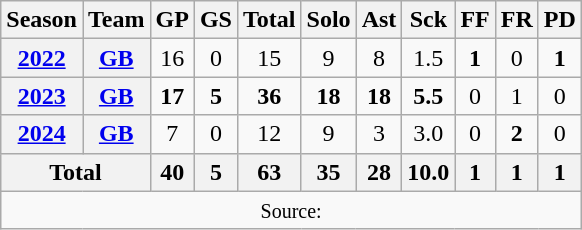<table class=wikitable style="text-align:center;">
<tr>
<th>Season</th>
<th>Team</th>
<th>GP</th>
<th>GS</th>
<th>Total</th>
<th>Solo</th>
<th>Ast</th>
<th>Sck</th>
<th>FF</th>
<th>FR</th>
<th>PD</th>
</tr>
<tr>
<th><a href='#'>2022</a></th>
<th><a href='#'>GB</a></th>
<td>16</td>
<td>0</td>
<td>15</td>
<td>9</td>
<td>8</td>
<td>1.5</td>
<td><strong>1</strong></td>
<td>0</td>
<td><strong>1</strong></td>
</tr>
<tr>
<th><a href='#'>2023</a></th>
<th><a href='#'>GB</a></th>
<td><strong>17</strong></td>
<td><strong>5</strong></td>
<td><strong>36</strong></td>
<td><strong>18</strong></td>
<td><strong>18</strong></td>
<td><strong>5.5</strong></td>
<td>0</td>
<td>1</td>
<td>0</td>
</tr>
<tr>
<th><a href='#'>2024</a></th>
<th><a href='#'>GB</a></th>
<td>7</td>
<td>0</td>
<td>12</td>
<td>9</td>
<td>3</td>
<td>3.0</td>
<td>0</td>
<td><strong>2</strong></td>
<td>0</td>
</tr>
<tr>
<th colspan="2">Total</th>
<th>40</th>
<th>5</th>
<th>63</th>
<th>35</th>
<th>28</th>
<th>10.0</th>
<th>1</th>
<th>1</th>
<th>1</th>
</tr>
<tr>
<td colspan="11"><small>Source: </small></td>
</tr>
</table>
